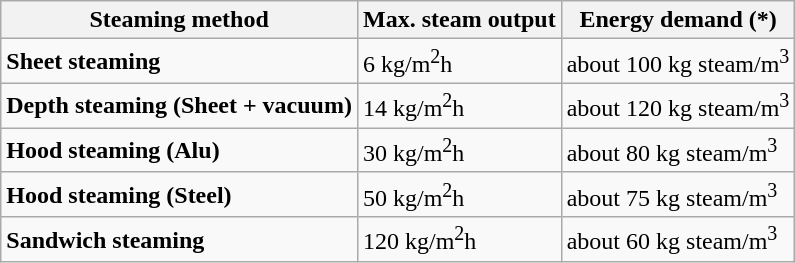<table class="wikitable">
<tr>
<th>Steaming method</th>
<th>Max. steam output</th>
<th>Energy demand (*)</th>
</tr>
<tr>
<td><strong>Sheet steaming</strong></td>
<td>6 kg/m<sup>2</sup>h</td>
<td>about 100 kg steam/m<sup>3</sup></td>
</tr>
<tr>
<td><strong>Depth steaming (Sheet + vacuum)</strong></td>
<td>14 kg/m<sup>2</sup>h</td>
<td>about 120 kg steam/m<sup>3</sup></td>
</tr>
<tr>
<td><strong>Hood steaming (Alu)</strong></td>
<td>30 kg/m<sup>2</sup>h</td>
<td>about 80 kg steam/m<sup>3</sup></td>
</tr>
<tr>
<td><strong>Hood steaming (Steel)	</strong></td>
<td>50 kg/m<sup>2</sup>h</td>
<td>about 75 kg steam/m<sup>3</sup></td>
</tr>
<tr>
<td><strong>Sandwich steaming</strong></td>
<td>120 kg/m<sup>2</sup>h</td>
<td>about 60 kg steam/m<sup>3</sup></td>
</tr>
</table>
